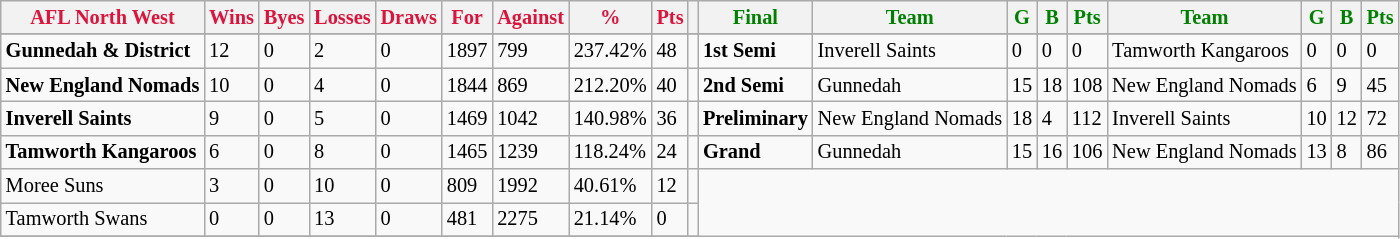<table style="font-size: 85%; text-align: left;" class="wikitable">
<tr>
<th style="color:crimson">AFL North West</th>
<th style="color:crimson">Wins</th>
<th style="color:crimson">Byes</th>
<th style="color:crimson">Losses</th>
<th style="color:crimson">Draws</th>
<th style="color:crimson">For</th>
<th style="color:crimson">Against</th>
<th style="color:crimson">%</th>
<th style="color:crimson">Pts</th>
<th></th>
<th style="color:green">Final</th>
<th style="color:green">Team</th>
<th style="color:green">G</th>
<th style="color:green">B</th>
<th style="color:green">Pts</th>
<th style="color:green">Team</th>
<th style="color:green">G</th>
<th style="color:green">B</th>
<th style="color:green">Pts</th>
</tr>
<tr>
</tr>
<tr>
</tr>
<tr>
<td><strong>	Gunnedah & District	</strong></td>
<td>12</td>
<td>0</td>
<td>2</td>
<td>0</td>
<td>1897</td>
<td>799</td>
<td>237.42%</td>
<td>48</td>
<td></td>
<td><strong>1st Semi</strong></td>
<td>Inverell Saints</td>
<td>0</td>
<td>0</td>
<td>0</td>
<td>Tamworth Kangaroos</td>
<td>0</td>
<td>0</td>
<td>0</td>
</tr>
<tr>
<td><strong>	New England Nomads	</strong></td>
<td>10</td>
<td>0</td>
<td>4</td>
<td>0</td>
<td>1844</td>
<td>869</td>
<td>212.20%</td>
<td>40</td>
<td></td>
<td><strong>2nd Semi</strong></td>
<td>Gunnedah</td>
<td>15</td>
<td>18</td>
<td>108</td>
<td>New England Nomads</td>
<td>6</td>
<td>9</td>
<td>45</td>
</tr>
<tr>
<td><strong>	Inverell Saints	</strong></td>
<td>9</td>
<td>0</td>
<td>5</td>
<td>0</td>
<td>1469</td>
<td>1042</td>
<td>140.98%</td>
<td>36</td>
<td></td>
<td><strong>Preliminary</strong></td>
<td>New England Nomads</td>
<td>18</td>
<td>4</td>
<td>112</td>
<td>Inverell Saints</td>
<td>10</td>
<td>12</td>
<td>72</td>
</tr>
<tr>
<td><strong>	Tamworth Kangaroos	</strong></td>
<td>6</td>
<td>0</td>
<td>8</td>
<td>0</td>
<td>1465</td>
<td>1239</td>
<td>118.24%</td>
<td>24</td>
<td></td>
<td><strong>Grand</strong></td>
<td>Gunnedah</td>
<td>15</td>
<td>16</td>
<td>106</td>
<td>New England Nomads</td>
<td>13</td>
<td>8</td>
<td>86</td>
</tr>
<tr>
<td>Moree Suns</td>
<td>3</td>
<td>0</td>
<td>10</td>
<td>0</td>
<td>809</td>
<td>1992</td>
<td>40.61%</td>
<td>12</td>
<td></td>
</tr>
<tr>
<td>Tamworth Swans</td>
<td>0</td>
<td>0</td>
<td>13</td>
<td>0</td>
<td>481</td>
<td>2275</td>
<td>21.14%</td>
<td>0</td>
<td></td>
</tr>
<tr>
</tr>
</table>
